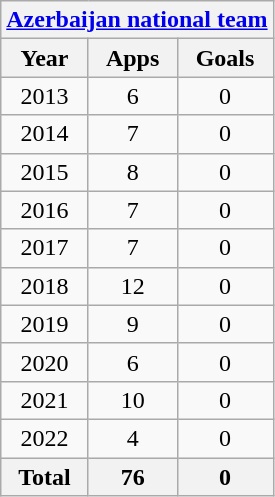<table class="wikitable" style="text-align:center">
<tr>
<th colspan=3><a href='#'>Azerbaijan national team</a></th>
</tr>
<tr>
<th>Year</th>
<th>Apps</th>
<th>Goals</th>
</tr>
<tr>
<td>2013</td>
<td>6</td>
<td>0</td>
</tr>
<tr>
<td>2014</td>
<td>7</td>
<td>0</td>
</tr>
<tr>
<td>2015</td>
<td>8</td>
<td>0</td>
</tr>
<tr>
<td>2016</td>
<td>7</td>
<td>0</td>
</tr>
<tr>
<td>2017</td>
<td>7</td>
<td>0</td>
</tr>
<tr>
<td>2018</td>
<td>12</td>
<td>0</td>
</tr>
<tr>
<td>2019</td>
<td>9</td>
<td>0</td>
</tr>
<tr>
<td>2020</td>
<td>6</td>
<td>0</td>
</tr>
<tr>
<td>2021</td>
<td>10</td>
<td>0</td>
</tr>
<tr>
<td>2022</td>
<td>4</td>
<td>0</td>
</tr>
<tr>
<th>Total</th>
<th>76</th>
<th>0</th>
</tr>
</table>
